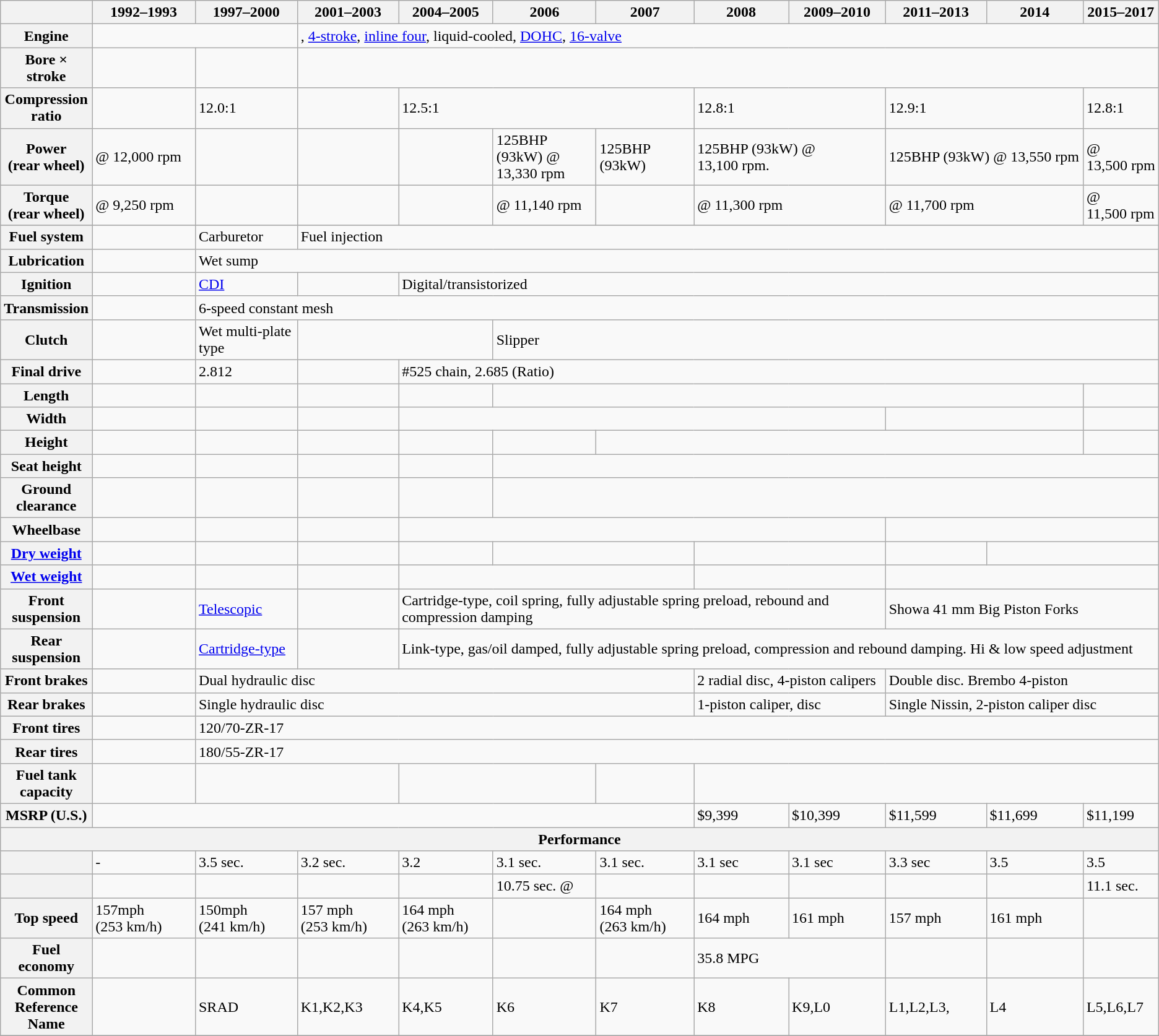<table class="wikitable" text-align:center;>
<tr>
<th></th>
<th width = 10%>1992–1993</th>
<th width = 10%>1997–2000</th>
<th width = 10%>2001–2003</th>
<th width= 10%>2004–2005</th>
<th width= 10%>2006</th>
<th width= 10%>2007</th>
<th width= 10%>2008</th>
<th width= 10%>2009–2010</th>
<th width= 10%>2011–2013</th>
<th width= 10%>2014</th>
<th width= 10%>2015–2017</th>
</tr>
<tr>
<th>Engine</th>
<td colspan="2"></td>
<td colspan="9">, <a href='#'>4-stroke</a>, <a href='#'>inline four</a>, liquid-cooled, <a href='#'>DOHC</a>, <a href='#'>16-valve</a></td>
</tr>
<tr>
<th>Bore × stroke</th>
<td></td>
<td></td>
<td colspan="9"></td>
</tr>
<tr>
<th>Compression ratio</th>
<td></td>
<td>12.0:1</td>
<td></td>
<td colspan="3">12.5:1</td>
<td colspan="2">12.8:1</td>
<td colspan="2">12.9:1</td>
<td>12.8:1</td>
</tr>
<tr>
<th>Power<br>(rear wheel)</th>
<td> @ 12,000 rpm</td>
<td></td>
<td></td>
<td></td>
<td>125BHP (93kW) @ 13,330 rpm</td>
<td>125BHP (93kW)</td>
<td colspan="2">125BHP (93kW) @ 13,100 rpm.</td>
<td colspan="2">125BHP (93kW)  @ 13,550 rpm</td>
<td> @ 13,500 rpm</td>
</tr>
<tr>
<th>Torque<br>(rear wheel)</th>
<td> @ 9,250 rpm</td>
<td></td>
<td></td>
<td></td>
<td> @ 11,140 rpm</td>
<td></td>
<td colspan="2"> @ 11,300 rpm</td>
<td colspan="2"> @ 11,700 rpm</td>
<td> @ 11,500 rpm</td>
</tr>
<tr>
</tr>
<tr>
<th>Fuel system</th>
<td></td>
<td>Carburetor</td>
<td colspan="9">Fuel injection</td>
</tr>
<tr>
<th>Lubrication</th>
<td></td>
<td colspan="10">Wet sump</td>
</tr>
<tr>
<th>Ignition</th>
<td></td>
<td><a href='#'>CDI</a></td>
<td></td>
<td colspan="8">Digital/transistorized</td>
</tr>
<tr>
<th>Transmission</th>
<td></td>
<td colspan="10">6-speed constant mesh</td>
</tr>
<tr>
<th>Clutch</th>
<td></td>
<td>Wet multi-plate type</td>
<td colspan="2"></td>
<td colspan="7">Slipper</td>
</tr>
<tr>
<th>Final drive</th>
<td></td>
<td>2.812</td>
<td></td>
<td colspan="8">#525 chain, 2.685 (Ratio)</td>
</tr>
<tr>
<th>Length</th>
<td></td>
<td></td>
<td></td>
<td></td>
<td colspan="6"></td>
<td></td>
</tr>
<tr>
<th>Width</th>
<td></td>
<td></td>
<td></td>
<td colspan="5"></td>
<td colspan="2"></td>
<td></td>
</tr>
<tr>
<th>Height</th>
<td></td>
<td></td>
<td></td>
<td></td>
<td></td>
<td colspan="5"></td>
<td></td>
</tr>
<tr>
<th>Seat height</th>
<td></td>
<td></td>
<td></td>
<td></td>
<td colspan="7"></td>
</tr>
<tr>
<th>Ground clearance</th>
<td></td>
<td></td>
<td></td>
<td></td>
<td colspan="7"></td>
</tr>
<tr>
<th>Wheelbase</th>
<td></td>
<td></td>
<td></td>
<td colspan="5"></td>
<td colspan="3"></td>
</tr>
<tr>
<th><a href='#'>Dry weight</a></th>
<td></td>
<td></td>
<td></td>
<td></td>
<td colspan="2"></td>
<td colspan="2"></td>
<td></td>
<td colspan="2"></td>
</tr>
<tr>
<th><a href='#'>Wet weight</a></th>
<td></td>
<td></td>
<td></td>
<td colspan="3"></td>
<td colspan="2"></td>
<td colspan="3"></td>
</tr>
<tr>
<th>Front suspension</th>
<td></td>
<td><a href='#'>Telescopic</a></td>
<td></td>
<td colspan="5">Cartridge-type, coil spring, fully adjustable spring preload, rebound and compression damping</td>
<td colspan="3">Showa 41 mm Big Piston Forks</td>
</tr>
<tr>
<th>Rear suspension</th>
<td></td>
<td><a href='#'>Cartridge-type</a></td>
<td></td>
<td colspan="8">Link-type, gas/oil damped, fully adjustable spring preload, compression and rebound damping. Hi & low speed adjustment</td>
</tr>
<tr>
<th>Front brakes</th>
<td colspan="1"></td>
<td colspan="5">Dual hydraulic disc</td>
<td colspan="2">2 radial  disc, 4-piston calipers</td>
<td colspan="3">Double  disc. Brembo 4-piston</td>
</tr>
<tr>
<th>Rear brakes</th>
<td colspan="1"></td>
<td colspan="5">Single hydraulic disc</td>
<td colspan="2">1-piston caliper,  disc</td>
<td colspan="3">Single Nissin,  2-piston caliper disc</td>
</tr>
<tr>
<th>Front tires</th>
<td colspan="1"></td>
<td colspan="10">120/70-ZR-17</td>
</tr>
<tr>
<th>Rear tires</th>
<td colspan="1"></td>
<td colspan="10">180/55-ZR-17</td>
</tr>
<tr>
<th>Fuel tank capacity</th>
<td></td>
<td colspan="2"></td>
<td colspan="2"></td>
<td></td>
<td colspan="5"></td>
</tr>
<tr>
<th>MSRP (U.S.)</th>
<td colspan="6"></td>
<td>$9,399</td>
<td colspan="1">$10,399</td>
<td>$11,599</td>
<td>$11,699</td>
<td>$11,199</td>
</tr>
<tr>
<th colspan="12">Performance</th>
</tr>
<tr>
<th></th>
<td>-</td>
<td>3.5 sec.</td>
<td>3.2 sec.</td>
<td>3.2</td>
<td>3.1 sec.</td>
<td>3.1 sec.</td>
<td>3.1 sec</td>
<td>3.1 sec</td>
<td>3.3 sec</td>
<td>3.5</td>
<td>3.5</td>
</tr>
<tr>
<th></th>
<td></td>
<td></td>
<td></td>
<td></td>
<td>10.75 sec. @ </td>
<td></td>
<td></td>
<td></td>
<td></td>
<td></td>
<td>11.1 sec.</td>
</tr>
<tr>
<th>Top speed</th>
<td>157mph<br>(253 km/h)</td>
<td>150mph<br>(241 km/h)</td>
<td>157 mph<br>(253 km/h)</td>
<td>164 mph<br>(263 km/h)</td>
<td></td>
<td>164 mph<br>(263 km/h)</td>
<td>164 mph</td>
<td>161 mph</td>
<td>157 mph</td>
<td>161 mph</td>
<td></td>
</tr>
<tr>
<th>Fuel economy</th>
<td></td>
<td></td>
<td></td>
<td></td>
<td></td>
<td></td>
<td colspan="2">35.8 MPG</td>
<td></td>
<td></td>
<td></td>
</tr>
<tr>
<th>Common Reference Name</th>
<td></td>
<td>SRAD</td>
<td>K1,K2,K3</td>
<td>K4,K5</td>
<td>K6</td>
<td>K7</td>
<td>K8</td>
<td>K9,L0</td>
<td>L1,L2,L3,</td>
<td>L4</td>
<td>L5,L6,L7</td>
</tr>
<tr>
</tr>
</table>
